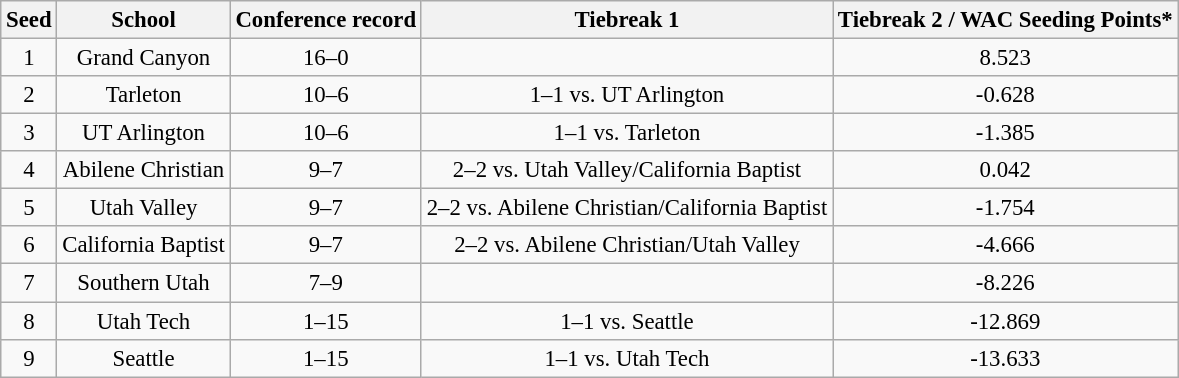<table class="wikitable" style="white-space:nowrap; font-size:95%;text-align:center">
<tr>
<th>Seed</th>
<th>School</th>
<th>Conference record</th>
<th>Tiebreak 1</th>
<th>Tiebreak 2 / WAC Seeding Points*</th>
</tr>
<tr>
<td>1</td>
<td>Grand Canyon</td>
<td>16–0</td>
<td></td>
<td>8.523</td>
</tr>
<tr>
<td>2</td>
<td>Tarleton</td>
<td>10–6</td>
<td>1–1 vs. UT Arlington</td>
<td>-0.628</td>
</tr>
<tr>
<td>3</td>
<td>UT Arlington</td>
<td>10–6</td>
<td>1–1 vs. Tarleton</td>
<td>-1.385</td>
</tr>
<tr>
<td>4</td>
<td>Abilene Christian</td>
<td>9–7</td>
<td>2–2 vs. Utah Valley/California Baptist</td>
<td>0.042</td>
</tr>
<tr>
<td>5</td>
<td>Utah Valley</td>
<td>9–7</td>
<td>2–2 vs. Abilene Christian/California Baptist</td>
<td>-1.754</td>
</tr>
<tr>
<td>6</td>
<td>California Baptist</td>
<td>9–7</td>
<td>2–2 vs. Abilene Christian/Utah Valley</td>
<td>-4.666</td>
</tr>
<tr>
<td>7</td>
<td>Southern Utah</td>
<td>7–9</td>
<td></td>
<td>-8.226</td>
</tr>
<tr>
<td>8</td>
<td>Utah Tech</td>
<td>1–15</td>
<td>1–1 vs. Seattle</td>
<td>-12.869</td>
</tr>
<tr>
<td>9</td>
<td>Seattle</td>
<td>1–15</td>
<td>1–1 vs. Utah Tech</td>
<td>-13.633</td>
</tr>
</table>
